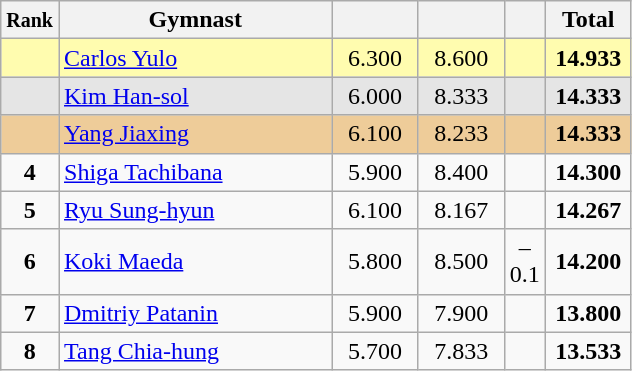<table style="text-align:center;" class="wikitable sortable">
<tr>
<th scope="col" style="width:15px;"><small>Rank</small></th>
<th scope="col" style="width:175px;">Gymnast</th>
<th scope="col" style="width:50px;"><small></small></th>
<th scope="col" style="width:50px;"><small></small></th>
<th scope="col" style="width:20px;"><small></small></th>
<th scope="col" style="width:50px;">Total</th>
</tr>
<tr style="background:#fffcaf;">
<td scope="row" style="text-align:center"><strong></strong></td>
<td style=text-align:left;"> <a href='#'>Carlos Yulo</a></td>
<td>6.300</td>
<td>8.600</td>
<td></td>
<td><strong>14.933</strong></td>
</tr>
<tr style="background:#e5e5e5;">
<td scope="row" style="text-align:center"><strong></strong></td>
<td style=text-align:left;"> <a href='#'>Kim Han-sol</a></td>
<td>6.000</td>
<td>8.333</td>
<td></td>
<td><strong>14.333</strong></td>
</tr>
<tr style="background:#ec9;">
<td scope="row" style="text-align:center"><strong></strong></td>
<td style=text-align:left;"> <a href='#'>Yang Jiaxing</a></td>
<td>6.100</td>
<td>8.233</td>
<td></td>
<td><strong>14.333</strong></td>
</tr>
<tr>
<td scope="row" style="text-align:center"><strong>4</strong></td>
<td style=text-align:left;"> <a href='#'>Shiga Tachibana</a></td>
<td>5.900</td>
<td>8.400</td>
<td></td>
<td><strong>14.300</strong></td>
</tr>
<tr>
<td scope="row" style="text-align:center"><strong>5</strong></td>
<td style=text-align:left;"> <a href='#'>Ryu Sung-hyun</a></td>
<td>6.100</td>
<td>8.167</td>
<td></td>
<td><strong>14.267</strong></td>
</tr>
<tr>
<td scope="row" style="text-align:center"><strong>6</strong></td>
<td style=text-align:left;"> <a href='#'>Koki Maeda</a></td>
<td>5.800</td>
<td>8.500</td>
<td>–0.1</td>
<td><strong>14.200</strong></td>
</tr>
<tr>
<td scope="row" style="text-align:center"><strong>7</strong></td>
<td style=text-align:left;"> <a href='#'>Dmitriy Patanin</a></td>
<td>5.900</td>
<td>7.900</td>
<td></td>
<td><strong>13.800</strong></td>
</tr>
<tr>
<td scope="row" style="text-align:center"><strong>8</strong></td>
<td style=text-align:left;"> <a href='#'>Tang Chia-hung</a></td>
<td>5.700</td>
<td>7.833</td>
<td></td>
<td><strong>13.533</strong></td>
</tr>
</table>
